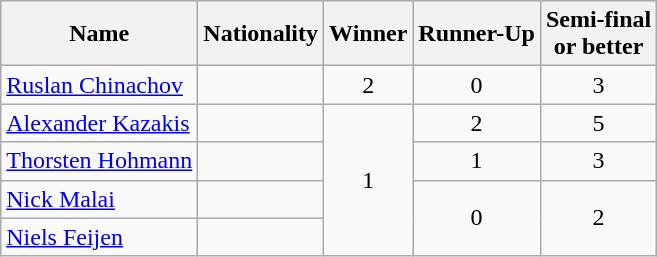<table class="wikitable sortable" style="text-align:center">
<tr>
<th>Name</th>
<th>Nationality</th>
<th>Winner</th>
<th>Runner-Up</th>
<th>Semi-final<br>or better</th>
</tr>
<tr>
<td align="left"><a href='#'>Ruslan Chinachov</a></td>
<td align="left"></td>
<td>2</td>
<td>0</td>
<td>3</td>
</tr>
<tr>
<td align="left"><a href='#'>Alexander Kazakis</a></td>
<td align="left"></td>
<td rowspan="4">1</td>
<td>2</td>
<td>5</td>
</tr>
<tr>
<td align="left"><a href='#'>Thorsten Hohmann</a></td>
<td align="left"></td>
<td>1</td>
<td>3</td>
</tr>
<tr>
<td align="left"><a href='#'>Nick Malai</a></td>
<td align="left"></td>
<td rowspan="2">0</td>
<td rowspan="2">2</td>
</tr>
<tr>
<td align="left"><a href='#'>Niels Feijen</a></td>
<td align="left"></td>
</tr>
</table>
